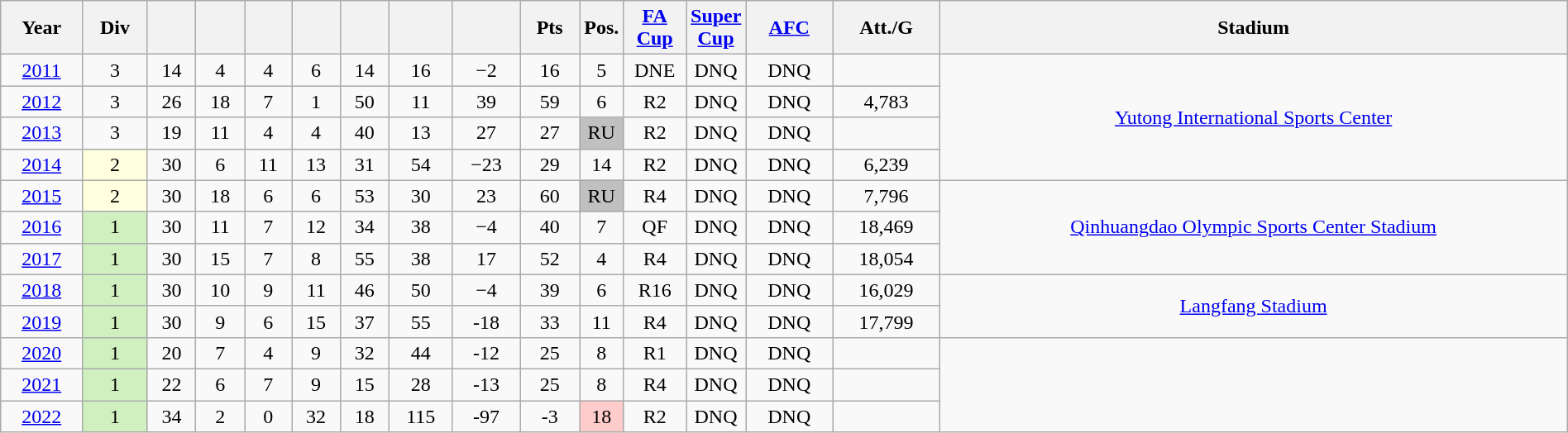<table class="wikitable sortable" width=100% style=text-align:Center>
<tr>
<th>Year</th>
<th>Div</th>
<th></th>
<th></th>
<th></th>
<th></th>
<th></th>
<th></th>
<th></th>
<th>Pts</th>
<th width=2%>Pos.</th>
<th width=4%><a href='#'>FA Cup</a></th>
<th width=2%><a href='#'>Super Cup</a></th>
<th><a href='#'>AFC</a></th>
<th>Att./G</th>
<th>Stadium</th>
</tr>
<tr>
<td><a href='#'>2011</a></td>
<td>3</td>
<td>14</td>
<td>4</td>
<td>4</td>
<td>6</td>
<td>14</td>
<td>16</td>
<td>−2</td>
<td>16</td>
<td>5 </td>
<td>DNE</td>
<td>DNQ</td>
<td>DNQ</td>
<td></td>
<td style="text-align:center;" rowspan="4"><a href='#'>Yutong International Sports Center</a></td>
</tr>
<tr>
<td><a href='#'>2012</a></td>
<td>3</td>
<td>26</td>
<td>18</td>
<td>7</td>
<td>1</td>
<td>50</td>
<td>11</td>
<td>39</td>
<td>59 </td>
<td>6</td>
<td>R2</td>
<td>DNQ</td>
<td>DNQ</td>
<td>4,783</td>
</tr>
<tr>
<td><a href='#'>2013</a></td>
<td>3</td>
<td>19</td>
<td>11</td>
<td>4</td>
<td>4</td>
<td>40</td>
<td>13</td>
<td>27</td>
<td>27 </td>
<td bgcolor=silver>RU</td>
<td>R2</td>
<td>DNQ</td>
<td>DNQ</td>
<td></td>
</tr>
<tr>
<td><a href='#'>2014</a></td>
<td bgcolor=#FFFFE0>2</td>
<td>30</td>
<td>6</td>
<td>11</td>
<td>13</td>
<td>31</td>
<td>54</td>
<td>−23</td>
<td>29</td>
<td>14</td>
<td>R2</td>
<td>DNQ</td>
<td>DNQ</td>
<td>6,239</td>
</tr>
<tr>
<td><a href='#'>2015</a></td>
<td bgcolor=#FFFFE0>2</td>
<td>30</td>
<td>18</td>
<td>6</td>
<td>6</td>
<td>53</td>
<td>30</td>
<td>23</td>
<td>60</td>
<td bgcolor=silver>RU</td>
<td>R4</td>
<td>DNQ</td>
<td>DNQ</td>
<td>7,796</td>
<td style="text-align:center;" rowspan="3"><a href='#'>Qinhuangdao Olympic Sports Center Stadium</a></td>
</tr>
<tr>
<td><a href='#'>2016</a></td>
<td bgcolor=#D0F0C0>1</td>
<td>30</td>
<td>11</td>
<td>7</td>
<td>12</td>
<td>34</td>
<td>38</td>
<td>−4</td>
<td>40</td>
<td>7</td>
<td>QF</td>
<td>DNQ</td>
<td>DNQ</td>
<td>18,469</td>
</tr>
<tr>
<td><a href='#'>2017</a></td>
<td bgcolor=#D0F0C0>1</td>
<td>30</td>
<td>15</td>
<td>7</td>
<td>8</td>
<td>55</td>
<td>38</td>
<td>17</td>
<td>52</td>
<td>4</td>
<td>R4</td>
<td>DNQ</td>
<td>DNQ</td>
<td>18,054</td>
</tr>
<tr>
<td><a href='#'>2018</a></td>
<td bgcolor=#D0F0C0>1</td>
<td>30</td>
<td>10</td>
<td>9</td>
<td>11</td>
<td>46</td>
<td>50</td>
<td>−4</td>
<td>39</td>
<td>6</td>
<td>R16</td>
<td>DNQ</td>
<td>DNQ</td>
<td>16,029</td>
<td style="text-align:center;" rowspan="2"><a href='#'>Langfang Stadium</a></td>
</tr>
<tr>
<td><a href='#'>2019</a></td>
<td bgcolor=#D0F0C0>1</td>
<td>30</td>
<td>9</td>
<td>6</td>
<td>15</td>
<td>37</td>
<td>55</td>
<td>-18</td>
<td>33</td>
<td>11</td>
<td>R4</td>
<td>DNQ</td>
<td>DNQ</td>
<td>17,799</td>
</tr>
<tr>
<td><a href='#'>2020</a></td>
<td bgcolor=#D0F0C0>1</td>
<td>20</td>
<td>7</td>
<td>4</td>
<td>9</td>
<td>32</td>
<td>44</td>
<td>-12</td>
<td>25</td>
<td>8</td>
<td>R1</td>
<td>DNQ</td>
<td>DNQ</td>
<td></td>
</tr>
<tr>
<td><a href='#'>2021</a></td>
<td bgcolor=#D0F0C0>1</td>
<td>22</td>
<td>6</td>
<td>7</td>
<td>9</td>
<td>15</td>
<td>28</td>
<td>-13</td>
<td>25</td>
<td>8</td>
<td>R4</td>
<td>DNQ</td>
<td>DNQ</td>
<td></td>
</tr>
<tr>
<td><a href='#'>2022</a></td>
<td bgcolor=#D0F0C0>1</td>
<td>34</td>
<td>2</td>
<td>0</td>
<td>32</td>
<td>18</td>
<td>115</td>
<td>-97</td>
<td>-3</td>
<td bgcolor="#ffcccc">18</td>
<td>R2</td>
<td>DNQ</td>
<td>DNQ</td>
<td></td>
</tr>
</table>
